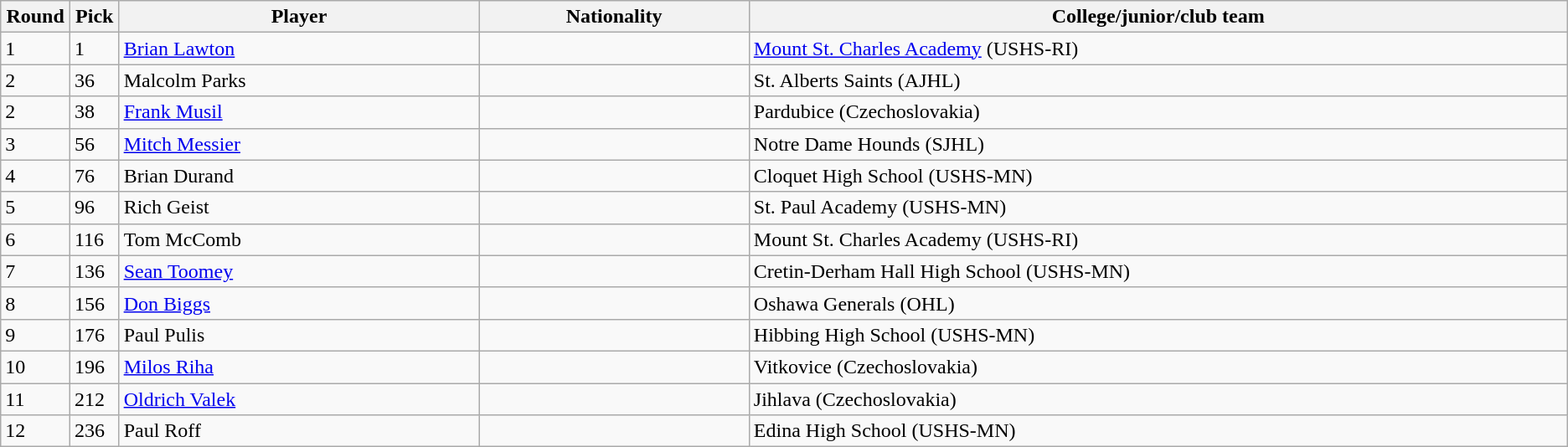<table class="wikitable">
<tr>
<th bgcolor="#DDDDFF" width="2.75%">Round</th>
<th bgcolor="#DDDDFF" width="2.75%">Pick</th>
<th bgcolor="#DDDDFF" width="22.0%">Player</th>
<th bgcolor="#DDDDFF" width="16.5%">Nationality</th>
<th bgcolor="#DDDDFF" width="50.0%">College/junior/club team</th>
</tr>
<tr>
<td>1</td>
<td>1</td>
<td><a href='#'>Brian Lawton</a></td>
<td></td>
<td><a href='#'>Mount St. Charles Academy</a> (USHS-RI)</td>
</tr>
<tr>
<td>2</td>
<td>36</td>
<td>Malcolm Parks</td>
<td></td>
<td>St. Alberts Saints (AJHL)</td>
</tr>
<tr>
<td>2</td>
<td>38</td>
<td><a href='#'>Frank Musil</a></td>
<td></td>
<td>Pardubice (Czechoslovakia)</td>
</tr>
<tr>
<td>3</td>
<td>56</td>
<td><a href='#'>Mitch Messier</a></td>
<td></td>
<td>Notre Dame Hounds (SJHL)</td>
</tr>
<tr>
<td>4</td>
<td>76</td>
<td>Brian Durand</td>
<td></td>
<td>Cloquet High School (USHS-MN)</td>
</tr>
<tr>
<td>5</td>
<td>96</td>
<td>Rich Geist</td>
<td></td>
<td>St. Paul Academy (USHS-MN)</td>
</tr>
<tr>
<td>6</td>
<td>116</td>
<td>Tom McComb</td>
<td></td>
<td>Mount St. Charles Academy (USHS-RI)</td>
</tr>
<tr>
<td>7</td>
<td>136</td>
<td><a href='#'>Sean Toomey</a></td>
<td></td>
<td>Cretin-Derham Hall High School (USHS-MN)</td>
</tr>
<tr>
<td>8</td>
<td>156</td>
<td><a href='#'>Don Biggs</a></td>
<td></td>
<td>Oshawa Generals (OHL)</td>
</tr>
<tr>
<td>9</td>
<td>176</td>
<td>Paul Pulis</td>
<td></td>
<td>Hibbing High School (USHS-MN)</td>
</tr>
<tr>
<td>10</td>
<td>196</td>
<td><a href='#'>Milos Riha</a></td>
<td></td>
<td>Vitkovice (Czechoslovakia)</td>
</tr>
<tr>
<td>11</td>
<td>212</td>
<td><a href='#'>Oldrich Valek</a></td>
<td></td>
<td>Jihlava (Czechoslovakia)</td>
</tr>
<tr>
<td>12</td>
<td>236</td>
<td>Paul Roff</td>
<td></td>
<td>Edina High School (USHS-MN)</td>
</tr>
</table>
